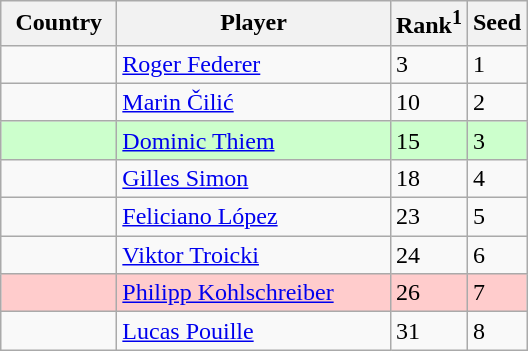<table class="sortable wikitable">
<tr>
<th width="70">Country</th>
<th width="175">Player</th>
<th>Rank<sup>1</sup></th>
<th>Seed</th>
</tr>
<tr>
<td></td>
<td><a href='#'>Roger Federer</a></td>
<td>3</td>
<td>1</td>
</tr>
<tr>
<td></td>
<td><a href='#'>Marin Čilić</a></td>
<td>10</td>
<td>2</td>
</tr>
<tr style="background:#cfc;">
<td></td>
<td><a href='#'>Dominic Thiem</a></td>
<td>15</td>
<td>3</td>
</tr>
<tr>
<td></td>
<td><a href='#'>Gilles Simon</a></td>
<td>18</td>
<td>4</td>
</tr>
<tr>
<td></td>
<td><a href='#'>Feliciano López</a></td>
<td>23</td>
<td>5</td>
</tr>
<tr>
<td></td>
<td><a href='#'>Viktor Troicki</a></td>
<td>24</td>
<td>6</td>
</tr>
<tr style="background:#fcc;">
<td></td>
<td><a href='#'>Philipp Kohlschreiber</a></td>
<td>26</td>
<td>7</td>
</tr>
<tr>
<td></td>
<td><a href='#'>Lucas Pouille</a></td>
<td>31</td>
<td>8</td>
</tr>
</table>
